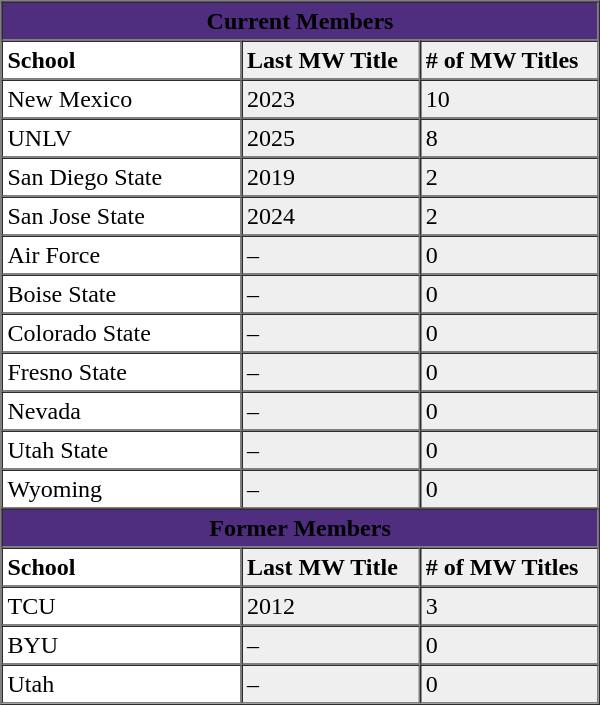<table border="1" cellpadding="3" cellspacing="0" align="right" width="400px">
<tr>
<td colspan=4 align="center" bgcolor="#4F2D7F"><span><strong>Current Members</strong></span></td>
</tr>
<tr>
<td style="background:#ffffff;" width="110"><strong>School</strong></td>
<td style="background:#efefef;" width="80"><strong>Last MW Title</strong></td>
<td style="background:#efefef;" width="80"><strong># of MW Titles</strong></td>
</tr>
<tr>
<td bgcolor="#ffffff">New Mexico</td>
<td bgcolor="#efefef">2023</td>
<td bgcolor="#efefef">10</td>
</tr>
<tr>
<td bgcolor="#ffffff">UNLV</td>
<td bgcolor="#efefef">2025</td>
<td bgcolor="#efefef">8</td>
</tr>
<tr>
<td bgcolor="#ffffff">San Diego State</td>
<td bgcolor="#efefef">2019</td>
<td bgcolor="#efefef">2</td>
</tr>
<tr>
<td bgcolor="#ffffff">San Jose State</td>
<td bgcolor="#efefef">2024</td>
<td bgcolor="#efefef">2</td>
</tr>
<tr>
<td bgcolor="#ffffff">Air Force</td>
<td bgcolor="#efefef">–</td>
<td bgcolor="#efefef">0</td>
</tr>
<tr>
<td bgcolor="#ffffff">Boise State</td>
<td bgcolor="#efefef">–</td>
<td bgcolor="#efefef">0</td>
</tr>
<tr>
<td bgcolor="#ffffff">Colorado State</td>
<td bgcolor="#efefef">–</td>
<td bgcolor="#efefef">0</td>
</tr>
<tr>
<td bgcolor="#ffffff">Fresno State</td>
<td bgcolor="#efefef">–</td>
<td bgcolor="#efefef">0</td>
</tr>
<tr>
<td bgcolor="#ffffff">Nevada</td>
<td bgcolor="#efefef">–</td>
<td bgcolor="#efefef">0</td>
</tr>
<tr>
<td bgcolor="#ffffff">Utah State</td>
<td bgcolor="#efefef">–</td>
<td bgcolor="#efefef">0</td>
</tr>
<tr>
<td bgcolor="#ffffff">Wyoming</td>
<td bgcolor="#efefef">–</td>
<td bgcolor="#efefef">0</td>
</tr>
<tr>
<td colspan=4 align="center" bgcolor="#4F2D7F"><span><strong>Former Members</strong></span></td>
</tr>
<tr>
<td style="background:#ffffff;" width="110"><strong>School</strong></td>
<td style="background:#efefef;" width="80"><strong>Last MW Title</strong></td>
<td style="background:#efefef;" width="80"><strong># of MW Titles</strong></td>
</tr>
<tr>
<td bgcolor="#ffffff">TCU</td>
<td bgcolor="#efefef">2012</td>
<td bgcolor="#efefef">3</td>
</tr>
<tr>
<td bgcolor="#ffffff">BYU</td>
<td bgcolor="#efefef">–</td>
<td bgcolor="#efefef">0</td>
</tr>
<tr>
<td bgcolor="#ffffff">Utah</td>
<td bgcolor="#efefef">–</td>
<td bgcolor="#efefef">0</td>
</tr>
</table>
